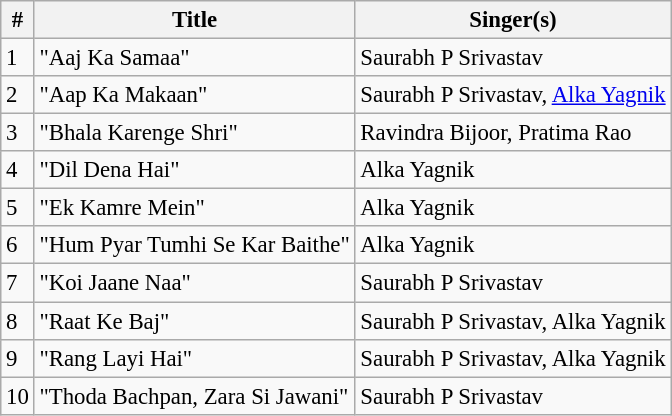<table class="wikitable" style="font-size:95%;">
<tr>
<th>#</th>
<th>Title</th>
<th>Singer(s)</th>
</tr>
<tr>
<td>1</td>
<td>"Aaj Ka Samaa"</td>
<td>Saurabh P Srivastav</td>
</tr>
<tr>
<td>2</td>
<td>"Aap Ka Makaan"</td>
<td>Saurabh P Srivastav, <a href='#'>Alka Yagnik</a></td>
</tr>
<tr>
<td>3</td>
<td>"Bhala Karenge Shri"</td>
<td>Ravindra Bijoor, Pratima Rao</td>
</tr>
<tr>
<td>4</td>
<td>"Dil Dena Hai"</td>
<td>Alka Yagnik</td>
</tr>
<tr>
<td>5</td>
<td>"Ek Kamre Mein"</td>
<td>Alka Yagnik</td>
</tr>
<tr>
<td>6</td>
<td>"Hum Pyar Tumhi Se Kar Baithe"</td>
<td>Alka Yagnik</td>
</tr>
<tr>
<td>7</td>
<td>"Koi Jaane Naa"</td>
<td>Saurabh P Srivastav</td>
</tr>
<tr>
<td>8</td>
<td>"Raat Ke Baj"</td>
<td>Saurabh P Srivastav, Alka Yagnik</td>
</tr>
<tr>
<td>9</td>
<td>"Rang Layi Hai"</td>
<td>Saurabh P Srivastav, Alka Yagnik</td>
</tr>
<tr>
<td>10</td>
<td>"Thoda Bachpan, Zara Si Jawani"</td>
<td>Saurabh P Srivastav</td>
</tr>
</table>
